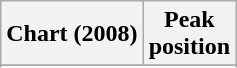<table class="wikitable sortable plainrowheaders" style="text-align:center">
<tr>
<th scope="col">Chart (2008)</th>
<th scope="col">Peak<br> position</th>
</tr>
<tr>
</tr>
<tr>
</tr>
<tr>
</tr>
<tr>
</tr>
<tr>
</tr>
<tr>
</tr>
<tr>
</tr>
<tr>
</tr>
<tr>
</tr>
<tr>
</tr>
<tr>
</tr>
<tr>
</tr>
<tr>
</tr>
<tr>
</tr>
<tr>
</tr>
<tr>
</tr>
<tr>
</tr>
</table>
